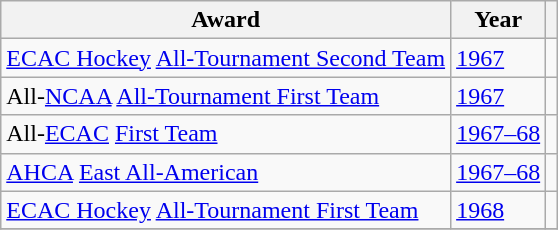<table class="wikitable">
<tr>
<th>Award</th>
<th>Year</th>
<th></th>
</tr>
<tr>
<td><a href='#'>ECAC Hockey</a> <a href='#'>All-Tournament Second Team</a></td>
<td><a href='#'>1967</a></td>
<td></td>
</tr>
<tr>
<td>All-<a href='#'>NCAA</a> <a href='#'>All-Tournament First Team</a></td>
<td><a href='#'>1967</a></td>
<td></td>
</tr>
<tr>
<td>All-<a href='#'>ECAC</a> <a href='#'>First Team</a></td>
<td><a href='#'>1967–68</a></td>
<td></td>
</tr>
<tr>
<td><a href='#'>AHCA</a> <a href='#'>East All-American</a></td>
<td><a href='#'>1967–68</a></td>
<td></td>
</tr>
<tr>
<td><a href='#'>ECAC Hockey</a> <a href='#'>All-Tournament First Team</a></td>
<td><a href='#'>1968</a></td>
<td></td>
</tr>
<tr>
</tr>
</table>
